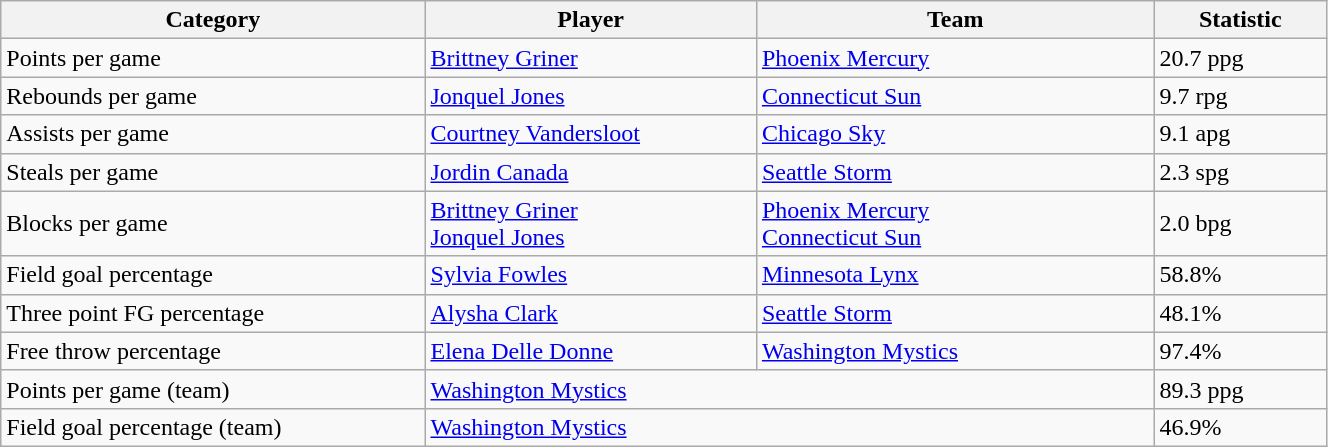<table class="wikitable" style="width: 70%">
<tr>
<th width=32%>Category</th>
<th width=25%>Player</th>
<th width=30%>Team</th>
<th width=20%>Statistic</th>
</tr>
<tr>
<td>Points per game</td>
<td><a href='#'>Brittney Griner</a></td>
<td><a href='#'>Phoenix Mercury</a></td>
<td>20.7 ppg</td>
</tr>
<tr>
<td>Rebounds per game</td>
<td><a href='#'>Jonquel Jones</a></td>
<td><a href='#'>Connecticut Sun</a></td>
<td>9.7 rpg</td>
</tr>
<tr>
<td>Assists per game</td>
<td><a href='#'>Courtney Vandersloot</a></td>
<td><a href='#'>Chicago Sky</a></td>
<td>9.1 apg</td>
</tr>
<tr>
<td>Steals per game</td>
<td><a href='#'>Jordin Canada</a></td>
<td><a href='#'>Seattle Storm</a></td>
<td>2.3 spg</td>
</tr>
<tr>
<td>Blocks per game</td>
<td><a href='#'>Brittney Griner</a><br><a href='#'>Jonquel Jones</a></td>
<td><a href='#'>Phoenix Mercury</a><br><a href='#'>Connecticut Sun</a></td>
<td>2.0 bpg</td>
</tr>
<tr>
<td>Field goal percentage</td>
<td><a href='#'>Sylvia Fowles</a></td>
<td><a href='#'>Minnesota Lynx</a></td>
<td>58.8%</td>
</tr>
<tr>
<td>Three point FG percentage</td>
<td><a href='#'>Alysha Clark</a></td>
<td><a href='#'>Seattle Storm</a></td>
<td>48.1%</td>
</tr>
<tr>
<td>Free throw percentage</td>
<td><a href='#'>Elena Delle Donne</a></td>
<td><a href='#'>Washington Mystics</a></td>
<td>97.4%</td>
</tr>
<tr>
<td>Points per game (team)</td>
<td colspan=2><a href='#'>Washington Mystics</a></td>
<td>89.3 ppg</td>
</tr>
<tr>
<td>Field goal percentage (team)</td>
<td colspan=2><a href='#'>Washington Mystics</a></td>
<td>46.9%</td>
</tr>
</table>
